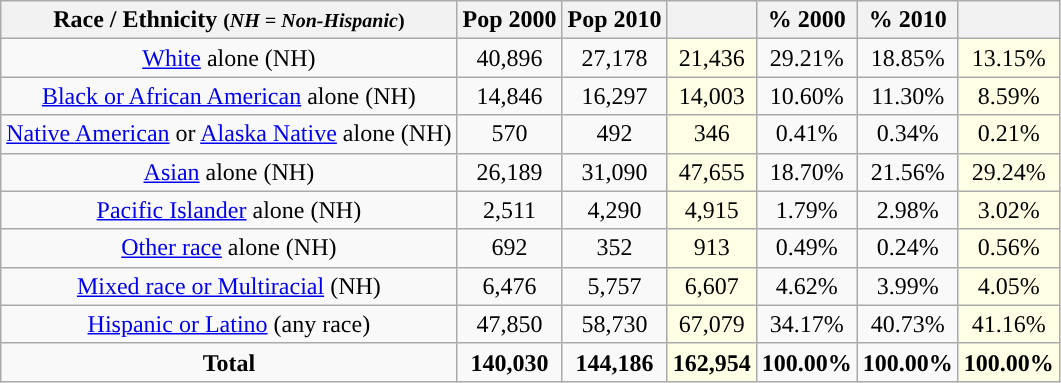<table class="wikitable" style="text-align:center;">
<tr>
<th>Race / Ethnicity <small>(<em>NH = Non-Hispanic</em>)</small></th>
<th>Pop 2000</th>
<th>Pop 2010</th>
<th></th>
<th>% 2000</th>
<th>% 2010</th>
<th></th>
</tr>
<tr>
<td><a href='#'>White</a> alone (NH)</td>
<td>40,896</td>
<td>27,178</td>
<td style='background: #ffffe6;'>21,436</td>
<td>29.21%</td>
<td>18.85%</td>
<td style='background: #ffffe6;'>13.15%</td>
</tr>
<tr>
<td><a href='#'>Black or African American</a> alone (NH)</td>
<td>14,846</td>
<td>16,297</td>
<td style='background: #ffffe6;'>14,003</td>
<td>10.60%</td>
<td>11.30%</td>
<td style='background: #ffffe6;'>8.59%</td>
</tr>
<tr>
<td><a href='#'>Native American</a> or <a href='#'>Alaska Native</a> alone (NH)</td>
<td>570</td>
<td>492</td>
<td style='background: #ffffe6;'>346</td>
<td>0.41%</td>
<td>0.34%</td>
<td style='background: #ffffe6;'>0.21%</td>
</tr>
<tr>
<td><a href='#'>Asian</a> alone (NH)</td>
<td>26,189</td>
<td>31,090</td>
<td style='background: #ffffe6;'>47,655</td>
<td>18.70%</td>
<td>21.56%</td>
<td style='background: #ffffe6;'>29.24%</td>
</tr>
<tr>
<td><a href='#'>Pacific Islander</a> alone (NH)</td>
<td>2,511</td>
<td>4,290</td>
<td style='background: #ffffe6;'>4,915</td>
<td>1.79%</td>
<td>2.98%</td>
<td style='background: #ffffe6;'>3.02%</td>
</tr>
<tr>
<td><a href='#'>Other race</a> alone (NH)</td>
<td>692</td>
<td>352</td>
<td style='background: #ffffe6;'>913</td>
<td>0.49%</td>
<td>0.24%</td>
<td style='background: #ffffe6;'>0.56%</td>
</tr>
<tr>
<td><a href='#'>Mixed race or Multiracial</a> (NH)</td>
<td>6,476</td>
<td>5,757</td>
<td style='background: #ffffe6;'>6,607</td>
<td>4.62%</td>
<td>3.99%</td>
<td style='background: #ffffe6;'>4.05%</td>
</tr>
<tr>
<td><a href='#'>Hispanic or Latino</a> (any race)</td>
<td>47,850</td>
<td>58,730</td>
<td style='background: #ffffe6;'>67,079</td>
<td>34.17%</td>
<td>40.73%</td>
<td style='background: #ffffe6;'>41.16%</td>
</tr>
<tr>
<td><strong>Total</strong></td>
<td><strong>140,030</strong></td>
<td><strong>144,186</strong></td>
<td style='background: #ffffe6;'><strong>162,954</strong></td>
<td><strong>100.00%</strong></td>
<td><strong>100.00%</strong></td>
<td style='background: #ffffe6;'><strong>100.00%</strong></td>
</tr>
</table>
